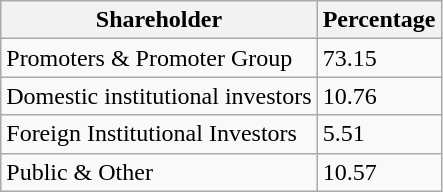<table class="wikitable">
<tr>
<th>Shareholder</th>
<th>Percentage</th>
</tr>
<tr>
<td>Promoters & Promoter Group</td>
<td>73.15</td>
</tr>
<tr>
<td>Domestic institutional investors</td>
<td>10.76</td>
</tr>
<tr>
<td>Foreign Institutional Investors</td>
<td>5.51</td>
</tr>
<tr>
<td>Public & Other</td>
<td>10.57</td>
</tr>
</table>
